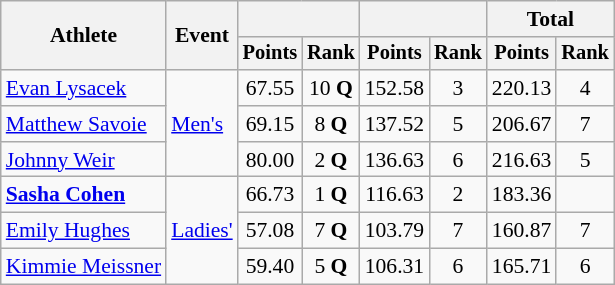<table class=wikitable style=font-size:90%;text-align:center>
<tr>
<th rowspan=2>Athlete</th>
<th rowspan=2>Event</th>
<th colspan=2></th>
<th colspan=2></th>
<th colspan=2>Total</th>
</tr>
<tr style=font-size:95%>
<th>Points</th>
<th>Rank</th>
<th>Points</th>
<th>Rank</th>
<th>Points</th>
<th>Rank</th>
</tr>
<tr>
<td align=left><a href='#'>Evan Lysacek</a></td>
<td align=left rowspan=3><a href='#'>Men's</a></td>
<td>67.55</td>
<td>10 <strong>Q</strong></td>
<td>152.58</td>
<td>3</td>
<td>220.13</td>
<td>4</td>
</tr>
<tr>
<td align=left><a href='#'>Matthew Savoie</a></td>
<td>69.15</td>
<td>8 <strong>Q</strong></td>
<td>137.52</td>
<td>5</td>
<td>206.67</td>
<td>7</td>
</tr>
<tr>
<td align=left><a href='#'>Johnny Weir</a></td>
<td>80.00</td>
<td>2 <strong>Q</strong></td>
<td>136.63</td>
<td>6</td>
<td>216.63</td>
<td>5</td>
</tr>
<tr>
<td align=left><strong><a href='#'>Sasha Cohen</a></strong></td>
<td align=left rowspan=3><a href='#'>Ladies'</a></td>
<td>66.73</td>
<td>1 <strong>Q</strong></td>
<td>116.63</td>
<td>2</td>
<td>183.36</td>
<td></td>
</tr>
<tr>
<td align=left><a href='#'>Emily Hughes</a></td>
<td>57.08</td>
<td>7 <strong>Q</strong></td>
<td>103.79</td>
<td>7</td>
<td>160.87</td>
<td>7</td>
</tr>
<tr>
<td align=left><a href='#'>Kimmie Meissner</a></td>
<td>59.40</td>
<td>5 <strong>Q</strong></td>
<td>106.31</td>
<td>6</td>
<td>165.71</td>
<td>6</td>
</tr>
</table>
